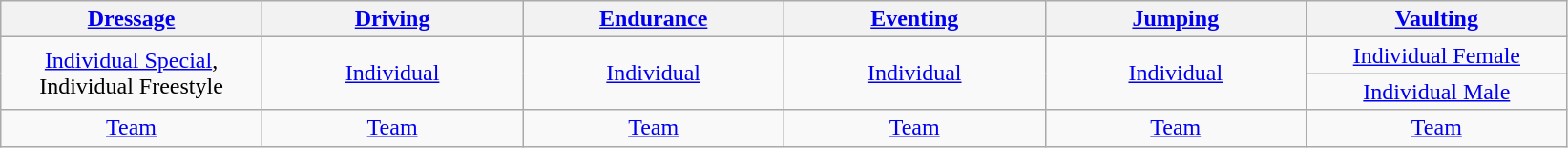<table class="wikitable">
<tr>
<th width=175><a href='#'>Dressage</a></th>
<th width=175><a href='#'>Driving</a></th>
<th width=175><a href='#'>Endurance</a></th>
<th width=175><a href='#'>Eventing</a></th>
<th width=175><a href='#'>Jumping</a></th>
<th width=175><a href='#'>Vaulting</a></th>
</tr>
<tr>
<td rowspan="2" align="center"><a href='#'>Individual Special</a>, Individual Freestyle</td>
<td rowspan="2" align="center"><a href='#'>Individual</a></td>
<td rowspan="2" align="center"><a href='#'>Individual</a></td>
<td rowspan="2" align="center"><a href='#'>Individual</a></td>
<td rowspan="2" align="center"><a href='#'>Individual</a></td>
<td align="center"><a href='#'>Individual Female</a></td>
</tr>
<tr>
<td align="center"><a href='#'>Individual Male</a></td>
</tr>
<tr>
<td align="center"><a href='#'>Team</a></td>
<td align="center"><a href='#'>Team</a></td>
<td align="center"><a href='#'>Team</a></td>
<td align="center"><a href='#'>Team</a></td>
<td align="center"><a href='#'>Team</a></td>
<td align="center"><a href='#'>Team</a></td>
</tr>
</table>
